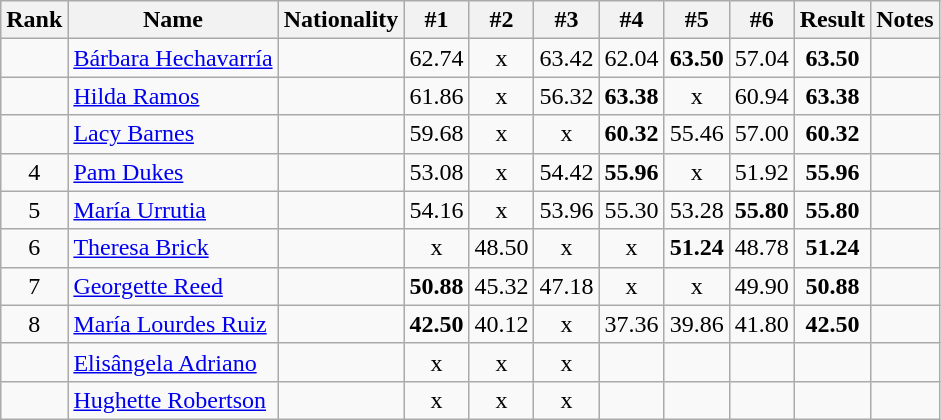<table class="wikitable sortable" style="text-align:center">
<tr>
<th>Rank</th>
<th>Name</th>
<th>Nationality</th>
<th>#1</th>
<th>#2</th>
<th>#3</th>
<th>#4</th>
<th>#5</th>
<th>#6</th>
<th>Result</th>
<th>Notes</th>
</tr>
<tr>
<td></td>
<td align=left><a href='#'>Bárbara Hechavarría</a></td>
<td align=left></td>
<td>62.74</td>
<td>x</td>
<td>63.42</td>
<td>62.04</td>
<td><strong>63.50</strong></td>
<td>57.04</td>
<td><strong>63.50</strong></td>
<td></td>
</tr>
<tr>
<td></td>
<td align=left><a href='#'>Hilda Ramos</a></td>
<td align=left></td>
<td>61.86</td>
<td>x</td>
<td>56.32</td>
<td><strong>63.38</strong></td>
<td>x</td>
<td>60.94</td>
<td><strong>63.38</strong></td>
<td></td>
</tr>
<tr>
<td></td>
<td align=left><a href='#'>Lacy Barnes</a></td>
<td align=left></td>
<td>59.68</td>
<td>x</td>
<td>x</td>
<td><strong>60.32</strong></td>
<td>55.46</td>
<td>57.00</td>
<td><strong>60.32</strong></td>
<td></td>
</tr>
<tr>
<td>4</td>
<td align=left><a href='#'>Pam Dukes</a></td>
<td align=left></td>
<td>53.08</td>
<td>x</td>
<td>54.42</td>
<td><strong>55.96</strong></td>
<td>x</td>
<td>51.92</td>
<td><strong>55.96</strong></td>
<td></td>
</tr>
<tr>
<td>5</td>
<td align=left><a href='#'>María Urrutia</a></td>
<td align=left></td>
<td>54.16</td>
<td>x</td>
<td>53.96</td>
<td>55.30</td>
<td>53.28</td>
<td><strong>55.80</strong></td>
<td><strong>55.80</strong></td>
<td></td>
</tr>
<tr>
<td>6</td>
<td align=left><a href='#'>Theresa Brick</a></td>
<td align=left></td>
<td>x</td>
<td>48.50</td>
<td>x</td>
<td>x</td>
<td><strong>51.24</strong></td>
<td>48.78</td>
<td><strong>51.24</strong></td>
<td></td>
</tr>
<tr>
<td>7</td>
<td align=left><a href='#'>Georgette Reed</a></td>
<td align=left></td>
<td><strong>50.88</strong></td>
<td>45.32</td>
<td>47.18</td>
<td>x</td>
<td>x</td>
<td>49.90</td>
<td><strong>50.88</strong></td>
<td></td>
</tr>
<tr>
<td>8</td>
<td align=left><a href='#'>María Lourdes Ruiz</a></td>
<td align=left></td>
<td><strong>42.50</strong></td>
<td>40.12</td>
<td>x</td>
<td>37.36</td>
<td>39.86</td>
<td>41.80</td>
<td><strong>42.50</strong></td>
<td></td>
</tr>
<tr>
<td></td>
<td align=left><a href='#'>Elisângela Adriano</a></td>
<td align=left></td>
<td>x</td>
<td>x</td>
<td>x</td>
<td></td>
<td></td>
<td></td>
<td><strong></strong></td>
<td></td>
</tr>
<tr>
<td></td>
<td align=left><a href='#'>Hughette Robertson</a></td>
<td align=left></td>
<td>x</td>
<td>x</td>
<td>x</td>
<td></td>
<td></td>
<td></td>
<td><strong></strong></td>
<td></td>
</tr>
</table>
